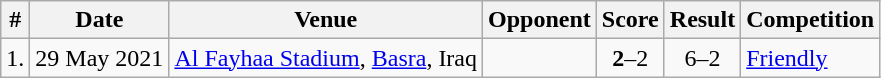<table class="wikitable">
<tr>
<th>#</th>
<th>Date</th>
<th>Venue</th>
<th>Opponent</th>
<th>Score</th>
<th>Result</th>
<th>Competition</th>
</tr>
<tr>
<td>1.</td>
<td>29 May 2021</td>
<td><a href='#'>Al Fayhaa Stadium</a>, <a href='#'>Basra</a>, Iraq</td>
<td></td>
<td align=center><strong>2</strong>–2</td>
<td align=center>6–2</td>
<td><a href='#'>Friendly</a></td>
</tr>
</table>
